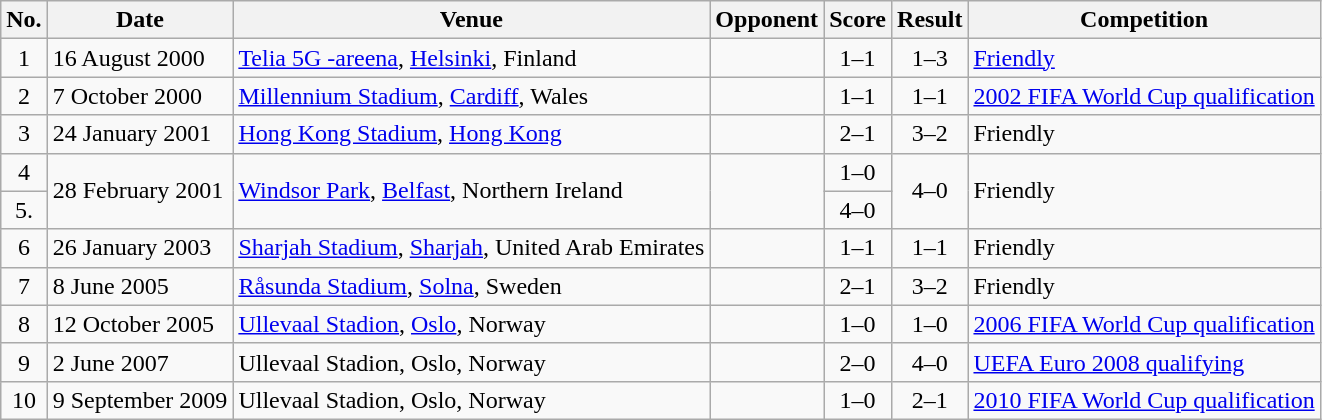<table class="wikitable sortable">
<tr>
<th scope="col">No.</th>
<th scope="col">Date</th>
<th scope="col">Venue</th>
<th scope="col">Opponent</th>
<th scope="col">Score</th>
<th scope="col">Result</th>
<th scope="col">Competition</th>
</tr>
<tr>
<td align="center">1</td>
<td>16 August 2000</td>
<td><a href='#'>Telia 5G -areena</a>, <a href='#'>Helsinki</a>, Finland</td>
<td></td>
<td align="center">1–1</td>
<td align="center">1–3</td>
<td><a href='#'>Friendly</a></td>
</tr>
<tr>
<td align="center">2</td>
<td>7 October 2000</td>
<td><a href='#'>Millennium Stadium</a>, <a href='#'>Cardiff</a>, Wales</td>
<td></td>
<td align="center">1–1</td>
<td align="center">1–1</td>
<td><a href='#'>2002 FIFA World Cup qualification</a></td>
</tr>
<tr>
<td align="center">3</td>
<td>24 January 2001</td>
<td><a href='#'>Hong Kong Stadium</a>, <a href='#'>Hong Kong</a></td>
<td></td>
<td align="center">2–1</td>
<td align="center">3–2</td>
<td>Friendly</td>
</tr>
<tr>
<td align="center">4</td>
<td rowspan="2">28 February 2001</td>
<td rowspan="2"><a href='#'>Windsor Park</a>, <a href='#'>Belfast</a>, Northern Ireland</td>
<td rowspan="2"></td>
<td align="center">1–0</td>
<td rowspan="2" align="center">4–0</td>
<td rowspan="2">Friendly</td>
</tr>
<tr>
<td align="center">5.</td>
<td align="center">4–0</td>
</tr>
<tr>
<td align="center">6</td>
<td>26 January 2003</td>
<td><a href='#'>Sharjah Stadium</a>, <a href='#'>Sharjah</a>, United Arab Emirates</td>
<td></td>
<td align="center">1–1</td>
<td align="center">1–1</td>
<td>Friendly</td>
</tr>
<tr>
<td align="center">7</td>
<td>8 June 2005</td>
<td><a href='#'>Råsunda Stadium</a>, <a href='#'>Solna</a>, Sweden</td>
<td></td>
<td align="center">2–1</td>
<td align="center">3–2</td>
<td>Friendly</td>
</tr>
<tr>
<td align="center">8</td>
<td>12 October 2005</td>
<td><a href='#'>Ullevaal Stadion</a>, <a href='#'>Oslo</a>, Norway</td>
<td></td>
<td align="center">1–0</td>
<td align="center">1–0</td>
<td><a href='#'>2006 FIFA World Cup qualification</a></td>
</tr>
<tr>
<td align="center">9</td>
<td>2 June 2007</td>
<td>Ullevaal Stadion, Oslo, Norway</td>
<td></td>
<td align="center">2–0</td>
<td align="center">4–0</td>
<td><a href='#'>UEFA Euro 2008 qualifying</a></td>
</tr>
<tr>
<td align="center">10</td>
<td>9 September 2009</td>
<td>Ullevaal Stadion, Oslo, Norway</td>
<td></td>
<td align="center">1–0</td>
<td align="center">2–1</td>
<td><a href='#'>2010 FIFA World Cup qualification</a></td>
</tr>
</table>
